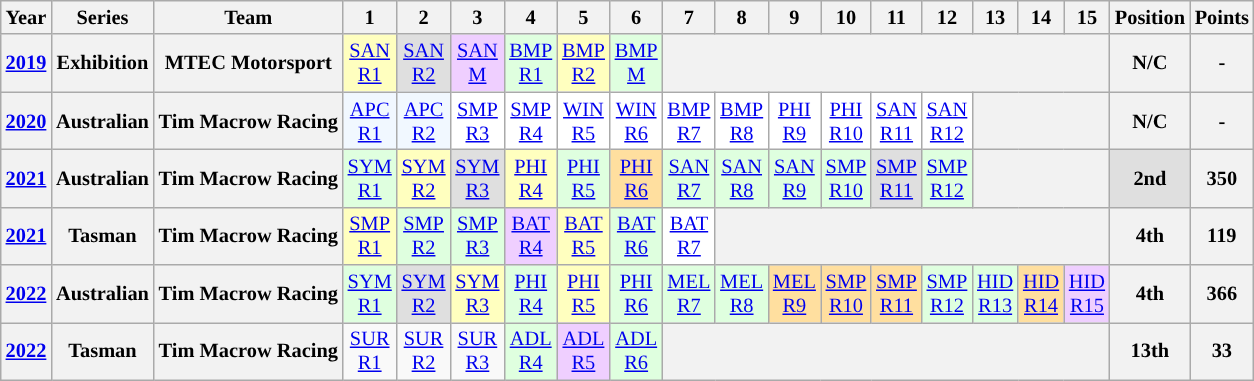<table class="wikitable" style="text-align:center; font-size:85%">
<tr>
<th>Year</th>
<th>Series</th>
<th>Team</th>
<th>1</th>
<th>2</th>
<th>3</th>
<th>4</th>
<th>5</th>
<th>6</th>
<th>7</th>
<th>8</th>
<th>9</th>
<th>10</th>
<th>11</th>
<th>12</th>
<th>13</th>
<th>14</th>
<th>15</th>
<th>Position</th>
<th>Points</th>
</tr>
<tr>
<th><a href='#'>2019</a></th>
<th>Exhibition</th>
<th>MTEC Motorsport</th>
<td style="background:#ffffbf"><a href='#'>SAN<br>R1</a><br></td>
<td style="background:#dfdfdf"><a href='#'>SAN<br>R2</a><br></td>
<td style="background:#EFCFFF"><a href='#'>SAN<br>M</a><br></td>
<td style="background:#dfffdf"><a href='#'>BMP<br>R1</a><br></td>
<td style="background:#ffffbf"><a href='#'>BMP<br>R2</a><br></td>
<td style="background:#dfffdf"><a href='#'>BMP<br>M</a><br></td>
<th colspan=9></th>
<th>N/C</th>
<th>-</th>
</tr>
<tr>
<th><a href='#'>2020</a></th>
<th>Australian</th>
<th>Tim Macrow Racing</th>
<td style="background:#f1f8ff"><a href='#'>APC<br>R1</a><br></td>
<td style="background:#f1f8ff"><a href='#'>APC<br>R2</a><br></td>
<td style="background:#ffffff"><a href='#'>SMP<br>R3</a><br></td>
<td style="background:#ffffff"><a href='#'>SMP<br>R4</a><br></td>
<td style="background:#ffffff"><a href='#'>WIN<br>R5</a><br></td>
<td style="background:#ffffff"><a href='#'>WIN<br>R6</a><br></td>
<td style="background:#ffffff"><a href='#'>BMP<br>R7</a><br></td>
<td style="background:#ffffff"><a href='#'>BMP<br>R8</a><br></td>
<td style="background:#ffffff"><a href='#'>PHI<br>R9</a><br></td>
<td style="background:#ffffff"><a href='#'>PHI<br>R10</a><br></td>
<td style="background:#ffffff"><a href='#'>SAN<br>R11</a><br></td>
<td style="background:#ffffff"><a href='#'>SAN<br>R12</a><br></td>
<th colspan=3></th>
<th>N/C</th>
<th>-</th>
</tr>
<tr>
<th><a href='#'>2021</a></th>
<th>Australian</th>
<th>Tim Macrow Racing</th>
<td style="background:#dfffdf"><a href='#'>SYM<br>R1</a><br></td>
<td style="background:#ffffbf"><a href='#'>SYM<br>R2</a><br></td>
<td style="background:#dfdfdf"><a href='#'>SYM<br>R3</a><br></td>
<td style="background:#ffffbf"><a href='#'>PHI<br>R4</a><br></td>
<td style="background:#dfffdf"><a href='#'>PHI<br>R5</a><br></td>
<td style="background:#ffdf9f"><a href='#'>PHI<br>R6</a><br></td>
<td style="background:#dfffdf"><a href='#'>SAN<br>R7</a><br></td>
<td style="background:#dfffdf"><a href='#'>SAN<br>R8</a><br></td>
<td style="background:#dfffdf"><a href='#'>SAN<br>R9</a><br></td>
<td style="background:#dfffdf"><a href='#'>SMP<br>R10</a><br></td>
<td style="background:#dfdfdf"><a href='#'>SMP<br>R11</a><br></td>
<td style="background:#dfffdf"><a href='#'>SMP<br>R12</a><br></td>
<th colspan=3></th>
<th style="background:#dfdfdf;">2nd</th>
<th>350</th>
</tr>
<tr>
<th><a href='#'>2021</a></th>
<th>Tasman</th>
<th>Tim Macrow Racing</th>
<td style="background:#ffffbf"><a href='#'>SMP<br>R1</a><br></td>
<td style="background:#dfffdf"><a href='#'>SMP<br>R2</a><br></td>
<td style="background:#dfffdf"><a href='#'>SMP<br>R3</a><br></td>
<td style="background:#EFCFFF"><a href='#'>BAT<br>R4</a><br></td>
<td style="background:#ffffbf"><a href='#'>BAT<br>R5</a><br></td>
<td style="background:#dfffdf"><a href='#'>BAT<br>R6</a><br></td>
<td style="background:#ffffff"><a href='#'>BAT<br>R7</a><br></td>
<th colspan=8></th>
<th>4th</th>
<th>119</th>
</tr>
<tr>
<th><a href='#'>2022</a></th>
<th>Australian</th>
<th>Tim Macrow Racing</th>
<td style="background:#dfffdf"><a href='#'>SYM<br>R1</a><br></td>
<td style="background:#dfdfdf"><a href='#'>SYM<br>R2</a><br></td>
<td style="background:#ffffbf"><a href='#'>SYM<br>R3</a><br></td>
<td style="background:#dfffdf"><a href='#'>PHI<br>R4</a><br></td>
<td style="background:#ffffbf"><a href='#'>PHI<br>R5</a><br></td>
<td style="background:#dfffdf"><a href='#'>PHI<br>R6</a><br></td>
<td style="background:#dfffdf"><a href='#'>MEL<br>R7</a><br></td>
<td style="background:#dfffdf"><a href='#'>MEL<br>R8</a><br></td>
<td style="background:#ffdf9f"><a href='#'>MEL<br>R9</a><br></td>
<td style="background:#ffdf9f"><a href='#'>SMP<br>R10</a><br></td>
<td style="background:#ffdf9f"><a href='#'>SMP<br>R11</a><br></td>
<td style="background:#dfffdf"><a href='#'>SMP<br>R12</a><br></td>
<td style="background:#dfffdf"><a href='#'>HID<br>R13</a><br></td>
<td style="background:#ffdf9f"><a href='#'>HID<br>R14</a><br></td>
<td style="background:#EFCFFF"><a href='#'>HID<br>R15</a><br></td>
<th>4th</th>
<th>366</th>
</tr>
<tr>
<th><a href='#'>2022</a></th>
<th>Tasman</th>
<th>Tim Macrow Racing</th>
<td><a href='#'>SUR<br>R1</a></td>
<td><a href='#'>SUR<br>R2</a></td>
<td><a href='#'>SUR<br>R3</a></td>
<td style="background:#dfffdf"><a href='#'>ADL<br>R4</a><br></td>
<td style="background:#efcfff"><a href='#'>ADL<br>R5</a><br></td>
<td style="background:#dfffdf"><a href='#'>ADL<br>R6</a><br></td>
<th colspan=9></th>
<th>13th</th>
<th>33</th>
</tr>
</table>
